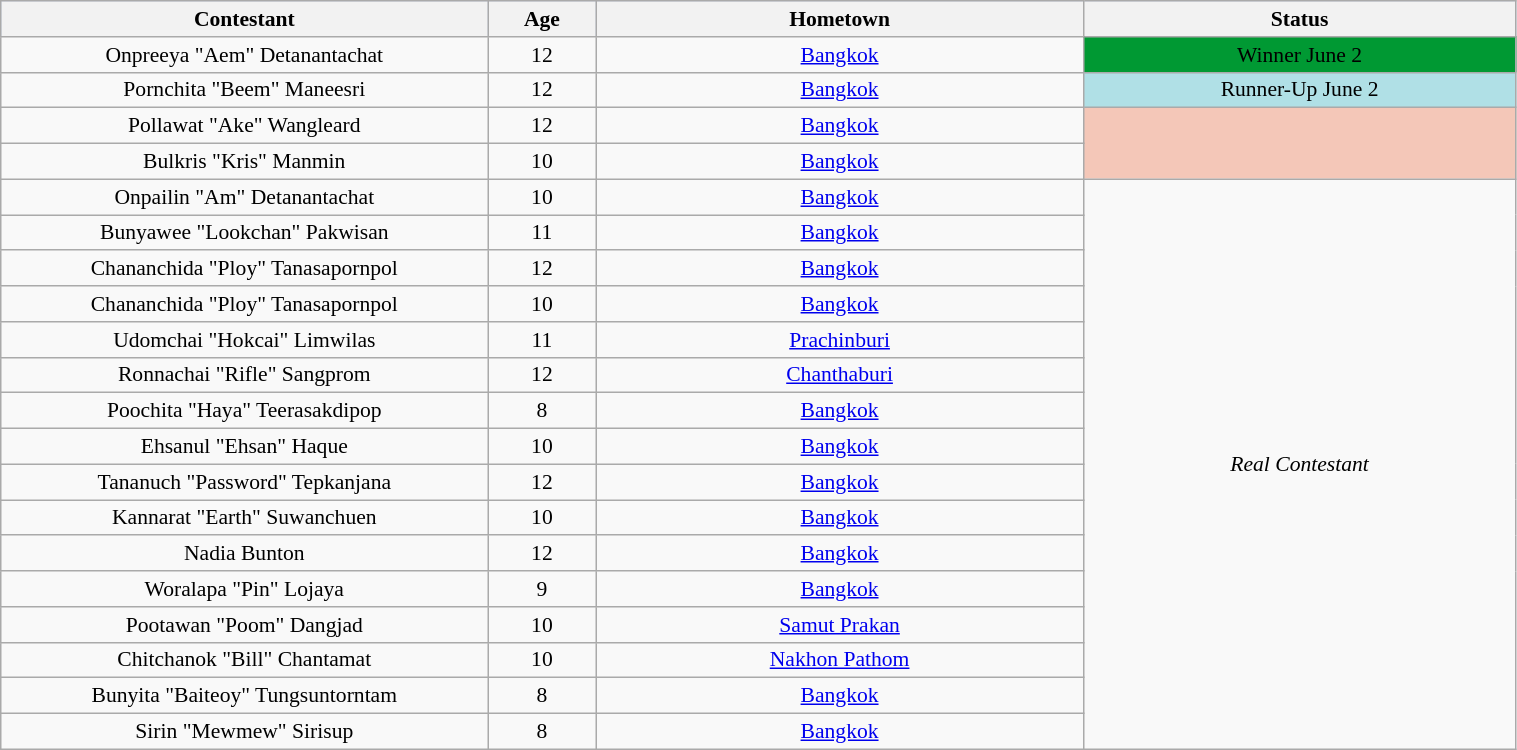<table class="wikitable sortable" style="text-align:center; font-size:90%; width:80%;">
<tr style="background:#C1D8FF;">
<th style="width:18%;">Contestant</th>
<th style="width:4%;">Age</th>
<th style="width:18%;">Hometown</th>
<th style="width:16%;">Status</th>
</tr>
<tr>
<td>Onpreeya "Aem" Detanantachat</td>
<td>12</td>
<td><a href='#'>Bangkok</a></td>
<td style="background:#093;"><span>Winner June 2</span></td>
</tr>
<tr>
<td>Pornchita "Beem" Maneesri</td>
<td>12</td>
<td><a href='#'>Bangkok</a></td>
<td style="background:#B0E0E6;">Runner-Up June 2</td>
</tr>
<tr>
<td>Pollawat "Ake" Wangleard</td>
<td>12</td>
<td><a href='#'>Bangkok</a></td>
<td style="background:#f4c7b8; text-align:center;" rowspan="2"></td>
</tr>
<tr>
<td>Bulkris "Kris" Manmin</td>
<td>10</td>
<td><a href='#'>Bangkok</a></td>
</tr>
<tr>
<td>Onpailin "Am" Detanantachat</td>
<td>10</td>
<td><a href='#'>Bangkok</a></td>
<td rowspan="16"><em>Real Contestant </em></td>
</tr>
<tr>
<td>Bunyawee "Lookchan" Pakwisan</td>
<td>11</td>
<td><a href='#'>Bangkok</a></td>
</tr>
<tr>
<td>Chananchida "Ploy" Tanasapornpol</td>
<td>12</td>
<td><a href='#'>Bangkok</a></td>
</tr>
<tr>
<td>Chananchida "Ploy" Tanasapornpol</td>
<td>10</td>
<td><a href='#'>Bangkok</a></td>
</tr>
<tr>
<td>Udomchai "Hokcai" Limwilas</td>
<td>11</td>
<td><a href='#'>Prachinburi</a></td>
</tr>
<tr>
<td>Ronnachai "Rifle" Sangprom</td>
<td>12</td>
<td><a href='#'>Chanthaburi</a></td>
</tr>
<tr>
<td>Poochita "Haya" Teerasakdipop</td>
<td>8</td>
<td><a href='#'>Bangkok</a></td>
</tr>
<tr>
<td>Ehsanul "Ehsan" Haque</td>
<td>10</td>
<td><a href='#'>Bangkok</a></td>
</tr>
<tr>
<td>Tananuch "Password" Tepkanjana</td>
<td>12</td>
<td><a href='#'>Bangkok</a></td>
</tr>
<tr>
<td>Kannarat "Earth" Suwanchuen</td>
<td>10</td>
<td><a href='#'>Bangkok</a></td>
</tr>
<tr>
<td>Nadia Bunton</td>
<td>12</td>
<td><a href='#'>Bangkok</a></td>
</tr>
<tr>
<td>Woralapa "Pin" Lojaya</td>
<td>9</td>
<td><a href='#'>Bangkok</a></td>
</tr>
<tr>
<td>Pootawan "Poom" Dangjad</td>
<td>10</td>
<td><a href='#'>Samut Prakan</a></td>
</tr>
<tr>
<td>Chitchanok "Bill" Chantamat</td>
<td>10</td>
<td><a href='#'>Nakhon Pathom</a></td>
</tr>
<tr>
<td>Bunyita "Baiteoy" Tungsuntorntam</td>
<td>8</td>
<td><a href='#'>Bangkok</a></td>
</tr>
<tr>
<td>Sirin "Mewmew" Sirisup</td>
<td>8</td>
<td><a href='#'>Bangkok</a></td>
</tr>
</table>
